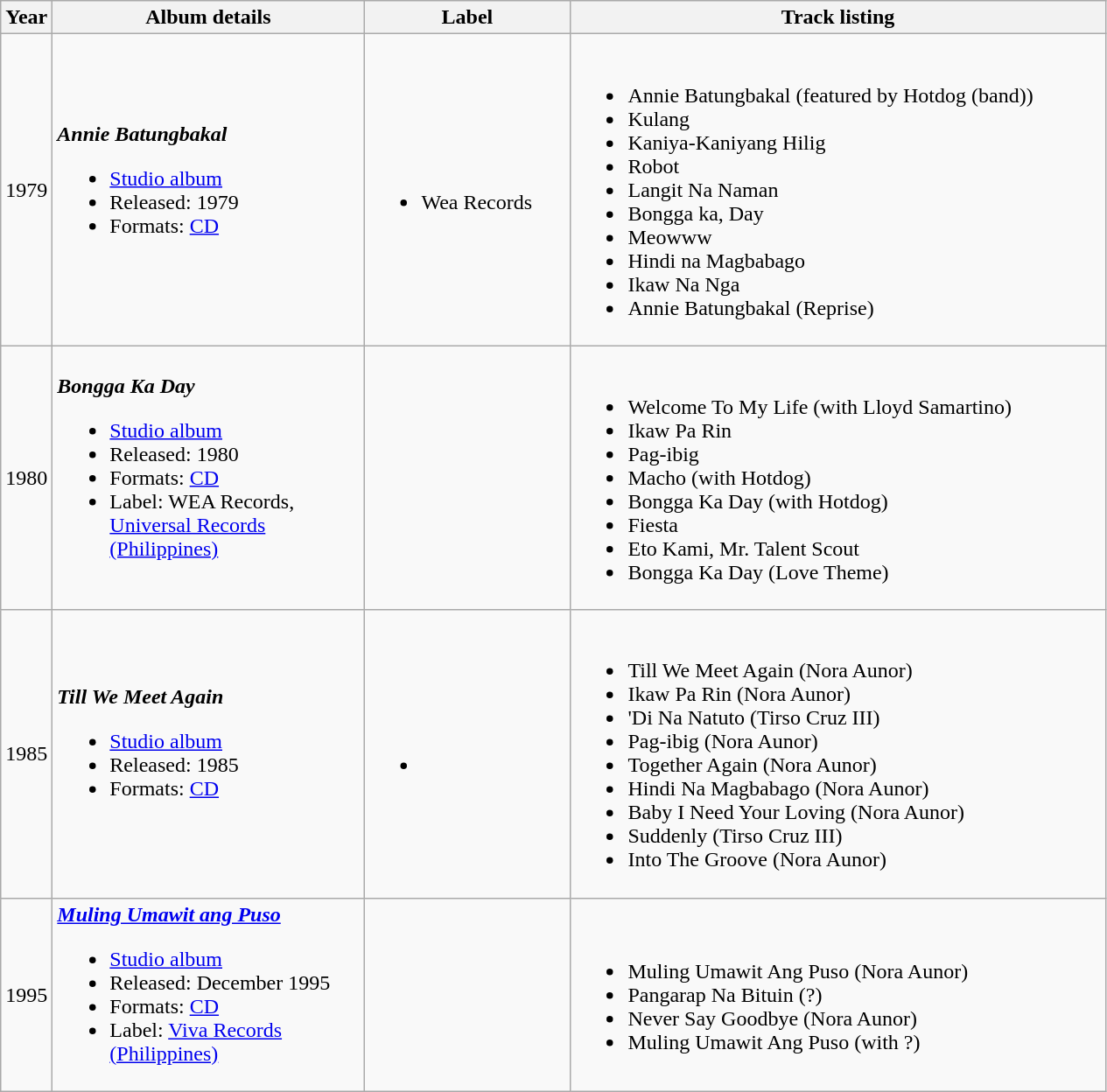<table class="wikitable">
<tr>
<th>Year</th>
<th width=230>Album details</th>
<th width=150>Label</th>
<th width=400>Track listing</th>
</tr>
<tr>
<td>1979</td>
<td><strong><em>Annie Batungbakal</em></strong><br><ul><li><a href='#'>Studio album</a></li><li>Released: 1979</li><li>Formats:  <a href='#'>CD</a></li></ul></td>
<td><br><ul><li>Wea Records</li></ul></td>
<td><br><ul><li>Annie Batungbakal (featured by Hotdog (band))</li><li>Kulang</li><li>Kaniya-Kaniyang Hilig</li><li>Robot</li><li>Langit Na Naman</li><li>Bongga ka, Day</li><li>Meowww</li><li>Hindi na Magbabago</li><li>Ikaw Na Nga</li><li>Annie Batungbakal (Reprise)</li></ul></td>
</tr>
<tr>
<td>1980</td>
<td><strong><em>Bongga Ka Day</em></strong><br><ul><li><a href='#'>Studio album</a></li><li>Released: 1980</li><li>Formats:  <a href='#'>CD</a></li><li>Label: WEA Records, <a href='#'>Universal Records (Philippines)</a></li></ul></td>
<td></td>
<td><br><ul><li>Welcome To My Life (with Lloyd Samartino)</li><li>Ikaw Pa Rin</li><li>Pag-ibig</li><li>Macho (with Hotdog)</li><li>Bongga Ka Day (with Hotdog)</li><li>Fiesta</li><li>Eto Kami, Mr. Talent Scout</li><li>Bongga Ka Day (Love Theme)</li></ul></td>
</tr>
<tr>
<td>1985</td>
<td><strong><em>Till We Meet Again</em></strong><br><ul><li><a href='#'>Studio album</a></li><li>Released: 1985</li><li>Formats:  <a href='#'>CD</a></li></ul></td>
<td><br><ul><li></li></ul></td>
<td><br><ul><li>Till We Meet Again (Nora Aunor)</li><li>Ikaw Pa Rin (Nora Aunor)</li><li>'Di Na Natuto (Tirso Cruz III)</li><li>Pag-ibig (Nora Aunor)</li><li>Together Again (Nora Aunor)</li><li>Hindi Na Magbabago (Nora Aunor)</li><li>Baby I Need Your Loving (Nora Aunor)</li><li>Suddenly (Tirso Cruz III)</li><li>Into The Groove (Nora Aunor)</li></ul></td>
</tr>
<tr>
<td>1995</td>
<td><strong><em><a href='#'>Muling Umawit ang Puso</a></em></strong><br><ul><li><a href='#'>Studio album</a></li><li>Released: December 1995</li><li>Formats:  <a href='#'>CD</a></li><li>Label: <a href='#'>Viva Records (Philippines)</a></li></ul></td>
<td></td>
<td><br><ul><li>Muling Umawit Ang Puso (Nora Aunor)</li><li>Pangarap Na Bituin (?)</li><li>Never Say Goodbye (Nora Aunor)</li><li>Muling Umawit Ang Puso (with ?)</li></ul></td>
</tr>
</table>
